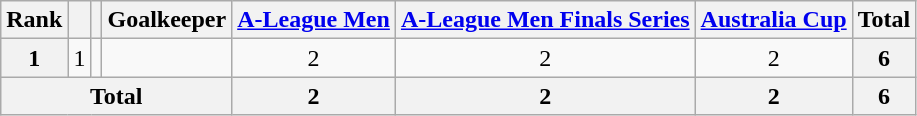<table class="wikitable" style="text-align:center">
<tr>
<th>Rank</th>
<th></th>
<th></th>
<th>Goalkeeper</th>
<th><a href='#'>A-League Men</a></th>
<th><a href='#'>A-League Men Finals Series</a></th>
<th><a href='#'>Australia Cup</a></th>
<th>Total</th>
</tr>
<tr>
<th>1</th>
<td>1</td>
<td></td>
<td align="left"></td>
<td>2</td>
<td>2</td>
<td>2</td>
<th>6</th>
</tr>
<tr>
<th colspan="4">Total</th>
<th>2</th>
<th>2</th>
<th>2</th>
<th>6</th>
</tr>
</table>
